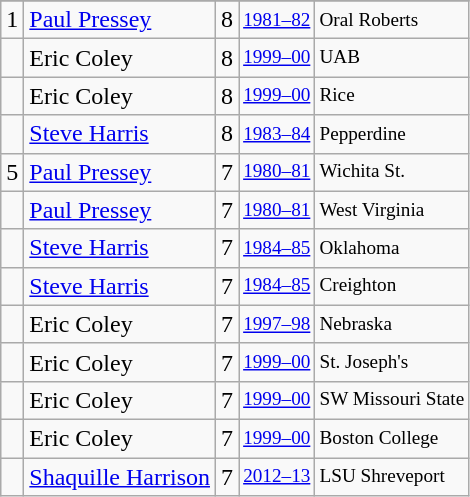<table class="wikitable">
<tr>
</tr>
<tr>
<td>1</td>
<td><a href='#'>Paul Pressey</a></td>
<td>8</td>
<td style="font-size:80%;"><a href='#'>1981–82</a></td>
<td style="font-size:80%;">Oral Roberts</td>
</tr>
<tr>
<td></td>
<td>Eric Coley</td>
<td>8</td>
<td style="font-size:80%;"><a href='#'>1999–00</a></td>
<td style="font-size:80%;">UAB</td>
</tr>
<tr>
<td></td>
<td>Eric Coley</td>
<td>8</td>
<td style="font-size:80%;"><a href='#'>1999–00</a></td>
<td style="font-size:80%;">Rice</td>
</tr>
<tr>
<td></td>
<td><a href='#'>Steve Harris</a></td>
<td>8</td>
<td style="font-size:80%;"><a href='#'>1983–84</a></td>
<td style="font-size:80%;">Pepperdine</td>
</tr>
<tr>
<td>5</td>
<td><a href='#'>Paul Pressey</a></td>
<td>7</td>
<td style="font-size:80%;"><a href='#'>1980–81</a></td>
<td style="font-size:80%;">Wichita St.</td>
</tr>
<tr>
<td></td>
<td><a href='#'>Paul Pressey</a></td>
<td>7</td>
<td style="font-size:80%;"><a href='#'>1980–81</a></td>
<td style="font-size:80%;">West Virginia</td>
</tr>
<tr>
<td></td>
<td><a href='#'>Steve Harris</a></td>
<td>7</td>
<td style="font-size:80%;"><a href='#'>1984–85</a></td>
<td style="font-size:80%;">Oklahoma</td>
</tr>
<tr>
<td></td>
<td><a href='#'>Steve Harris</a></td>
<td>7</td>
<td style="font-size:80%;"><a href='#'>1984–85</a></td>
<td style="font-size:80%;">Creighton</td>
</tr>
<tr>
<td></td>
<td>Eric Coley</td>
<td>7</td>
<td style="font-size:80%;"><a href='#'>1997–98</a></td>
<td style="font-size:80%;">Nebraska</td>
</tr>
<tr>
<td></td>
<td>Eric Coley</td>
<td>7</td>
<td style="font-size:80%;"><a href='#'>1999–00</a></td>
<td style="font-size:80%;">St. Joseph's</td>
</tr>
<tr>
<td></td>
<td>Eric Coley</td>
<td>7</td>
<td style="font-size:80%;"><a href='#'>1999–00</a></td>
<td style="font-size:80%;">SW Missouri State</td>
</tr>
<tr>
<td></td>
<td>Eric Coley</td>
<td>7</td>
<td style="font-size:80%;"><a href='#'>1999–00</a></td>
<td style="font-size:80%;">Boston College</td>
</tr>
<tr>
<td></td>
<td><a href='#'>Shaquille Harrison</a></td>
<td>7</td>
<td style="font-size:80%;"><a href='#'>2012–13</a></td>
<td style="font-size:80%;">LSU Shreveport</td>
</tr>
</table>
